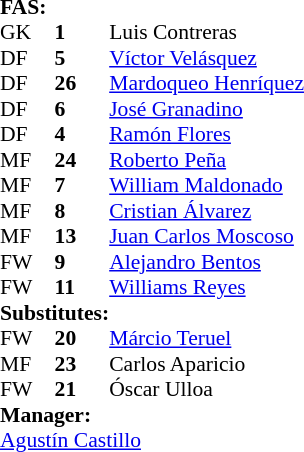<table style="font-size: 90%" cellspacing="0" cellpadding="0" align=right>
<tr>
<td colspan="4"><strong>FAS:</strong></td>
</tr>
<tr>
<th width="25"></th>
<th width="25"></th>
</tr>
<tr>
<td>GK</td>
<td><strong>1</strong></td>
<td> Luis Contreras</td>
</tr>
<tr>
<td>DF</td>
<td><strong>5</strong></td>
<td> <a href='#'>Víctor Velásquez</a> </td>
</tr>
<tr>
<td>DF</td>
<td><strong>26</strong></td>
<td> <a href='#'>Mardoqueo Henríquez</a></td>
<td></td>
</tr>
<tr>
<td>DF</td>
<td><strong>6</strong></td>
<td> <a href='#'>José Granadino</a></td>
</tr>
<tr>
<td>DF</td>
<td><strong>4</strong></td>
<td>  <a href='#'>Ramón Flores</a> </td>
</tr>
<tr>
<td>MF</td>
<td><strong>24</strong></td>
<td> <a href='#'>Roberto Peña</a></td>
</tr>
<tr>
<td>MF</td>
<td><strong>7</strong></td>
<td> <a href='#'>William Maldonado</a></td>
<td></td>
</tr>
<tr>
<td>MF</td>
<td><strong>8</strong></td>
<td> <a href='#'>Cristian Álvarez</a></td>
<td></td>
<td></td>
</tr>
<tr>
<td>MF</td>
<td><strong>13</strong></td>
<td> <a href='#'>Juan Carlos Moscoso</a></td>
<td></td>
</tr>
<tr>
<td>FW</td>
<td><strong>9</strong></td>
<td> <a href='#'>Alejandro Bentos</a></td>
<td></td>
<td></td>
</tr>
<tr>
<td>FW</td>
<td><strong>11</strong></td>
<td> <a href='#'>Williams Reyes</a></td>
</tr>
<tr>
<td colspan=2><strong>Substitutes:</strong></td>
</tr>
<tr>
<td>FW</td>
<td><strong>20</strong></td>
<td> <a href='#'>Márcio Teruel</a></td>
<td></td>
<td></td>
</tr>
<tr>
<td>MF</td>
<td><strong>23</strong></td>
<td> Carlos Aparicio</td>
<td></td>
<td></td>
</tr>
<tr>
<td>FW</td>
<td><strong>21</strong></td>
<td> Óscar Ulloa</td>
<td></td>
<td></td>
</tr>
<tr>
<td colspan=3><strong>Manager:</strong></td>
</tr>
<tr>
<td colspan=4> <a href='#'>Agustín Castillo</a></td>
</tr>
</table>
